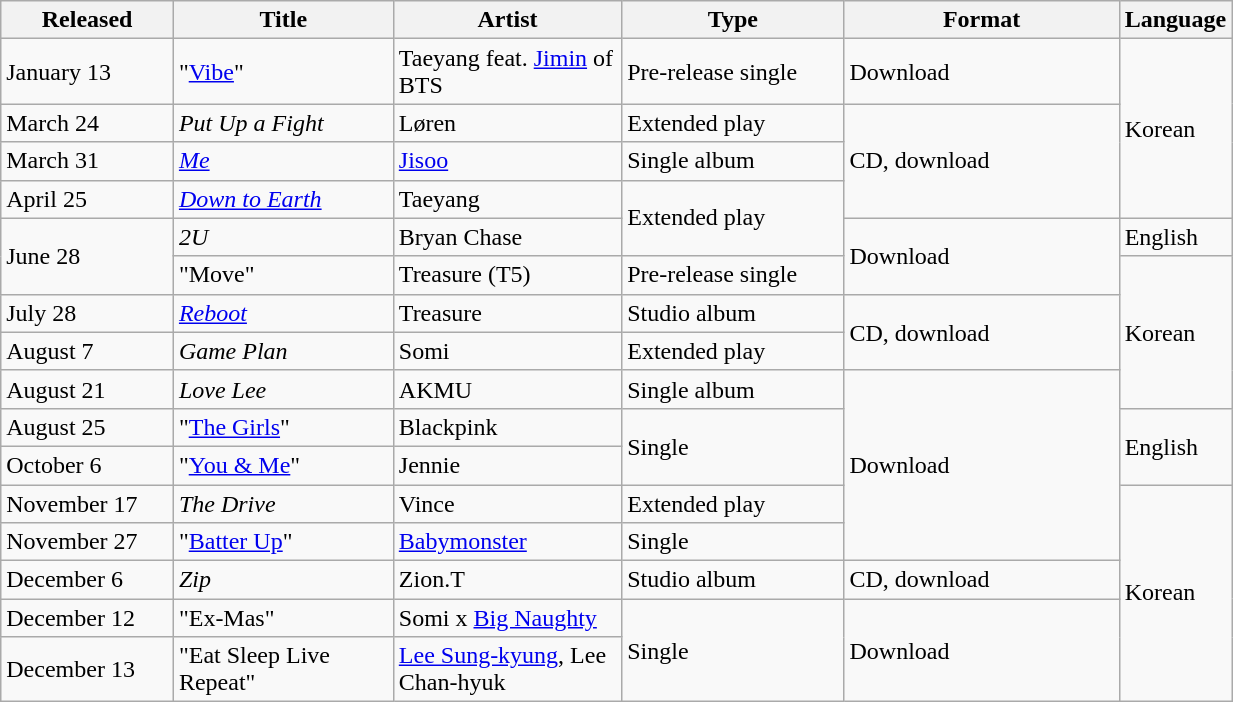<table class="wikitable sortable" align="left center" style="width:65%;">
<tr>
<th style="width:15%;">Released</th>
<th style="width:20%;">Title</th>
<th style="width:20%;">Artist</th>
<th style="width:20%;">Type</th>
<th style="width:25%;">Format</th>
<th style="width:20%;">Language</th>
</tr>
<tr>
<td>January 13</td>
<td>"<a href='#'>Vibe</a>"</td>
<td>Taeyang feat. <a href='#'>Jimin</a> of BTS</td>
<td>Pre-release single</td>
<td>Download</td>
<td rowspan="4">Korean</td>
</tr>
<tr>
<td>March 24</td>
<td><em>Put Up a Fight</em></td>
<td>Løren</td>
<td>Extended play</td>
<td rowspan="3">CD, download</td>
</tr>
<tr>
<td>March 31</td>
<td><em><a href='#'>Me</a></em></td>
<td><a href='#'>Jisoo</a></td>
<td>Single album</td>
</tr>
<tr>
<td>April 25</td>
<td><em><a href='#'>Down to Earth</a></em></td>
<td>Taeyang</td>
<td rowspan="2">Extended play</td>
</tr>
<tr>
<td rowspan="2">June 28</td>
<td><em>2U</em></td>
<td>Bryan Chase</td>
<td rowspan="2">Download</td>
<td>English</td>
</tr>
<tr>
<td>"Move"</td>
<td>Treasure (T5)</td>
<td>Pre-release single</td>
<td rowspan="4">Korean</td>
</tr>
<tr>
<td>July 28</td>
<td><em><a href='#'>Reboot</a></em></td>
<td>Treasure</td>
<td>Studio album</td>
<td rowspan="2">CD, download</td>
</tr>
<tr>
<td>August 7</td>
<td><em>Game Plan</em></td>
<td>Somi</td>
<td>Extended play</td>
</tr>
<tr>
<td>August 21</td>
<td><em>Love Lee</em></td>
<td>AKMU</td>
<td>Single album</td>
<td rowspan="5">Download</td>
</tr>
<tr>
<td>August 25</td>
<td>"<a href='#'>The Girls</a>"</td>
<td>Blackpink</td>
<td rowspan="2">Single</td>
<td rowspan="2">English</td>
</tr>
<tr>
<td>October 6</td>
<td>"<a href='#'>You & Me</a>"</td>
<td>Jennie</td>
</tr>
<tr>
<td>November 17</td>
<td><em>The Drive</em></td>
<td>Vince</td>
<td>Extended play</td>
<td rowspan="5">Korean</td>
</tr>
<tr>
<td>November 27</td>
<td>"<a href='#'>Batter Up</a>"</td>
<td><a href='#'>Babymonster</a></td>
<td>Single</td>
</tr>
<tr>
<td>December 6</td>
<td><em>Zip</em></td>
<td>Zion.T</td>
<td>Studio album</td>
<td>CD, download</td>
</tr>
<tr>
<td>December 12</td>
<td>"Ex-Mas"</td>
<td>Somi x <a href='#'>Big Naughty</a></td>
<td rowspan="2">Single</td>
<td rowspan="2">Download</td>
</tr>
<tr>
<td>December 13</td>
<td>"Eat Sleep Live Repeat"</td>
<td><a href='#'>Lee Sung-kyung</a>, Lee Chan-hyuk</td>
</tr>
</table>
